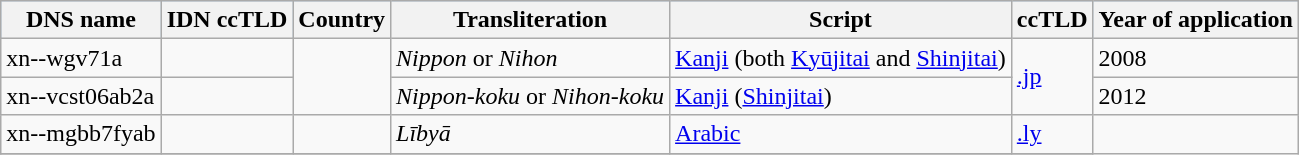<table class="wikitable">
<tr style="background-color:#a0d0ff">
<th>DNS name</th>
<th>IDN ccTLD</th>
<th>Country</th>
<th>Transliteration</th>
<th>Script</th>
<th>ccTLD</th>
<th>Year of application</th>
</tr>
<tr>
<td>xn--wgv71a</td>
<td></td>
<td rowspan="2"></td>
<td><em>Nippon</em> or <em>Nihon</em></td>
<td><a href='#'>Kanji</a> (both <a href='#'>Kyūjitai</a> and <a href='#'>Shinjitai</a>)</td>
<td rowspan="2"><a href='#'>.jp</a></td>
<td>2008</td>
</tr>
<tr>
<td>xn--vcst06ab2a</td>
<td></td>
<td><em>Nippon-koku</em> or <em>Nihon-koku</em></td>
<td><a href='#'>Kanji</a> (<a href='#'>Shinjitai</a>)</td>
<td>2012</td>
</tr>
<tr>
<td>xn--mgbb7fyab</td>
<td></td>
<td></td>
<td><em>Lībyā</em></td>
<td><a href='#'>Arabic</a></td>
<td><a href='#'>.ly</a></td>
</tr>
<tr>
</tr>
</table>
